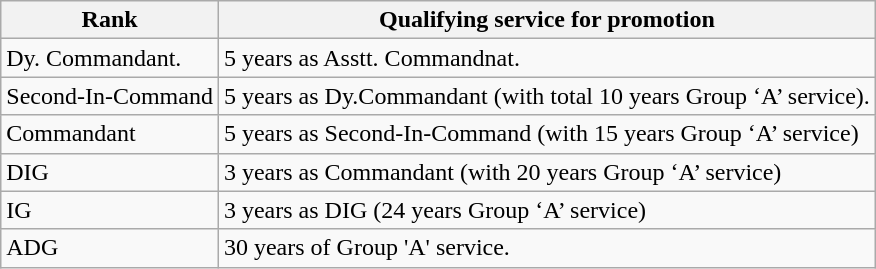<table class="wikitable">
<tr>
<th>Rank</th>
<th>Qualifying service for promotion</th>
</tr>
<tr>
<td>Dy. Commandant.</td>
<td>5 years as Asstt. Commandnat.</td>
</tr>
<tr>
<td>Second-In-Command</td>
<td>5 years as Dy.Commandant (with total 10 years Group ‘A’ service).</td>
</tr>
<tr>
<td>Commandant</td>
<td>5 years as Second-In-Command (with 15 years Group ‘A’ service)</td>
</tr>
<tr>
<td>DIG</td>
<td>3 years as Commandant (with 20 years Group ‘A’ service)</td>
</tr>
<tr>
<td>IG</td>
<td>3 years as DIG (24 years Group ‘A’ service)</td>
</tr>
<tr>
<td>ADG</td>
<td>30 years of Group 'A' service.</td>
</tr>
</table>
